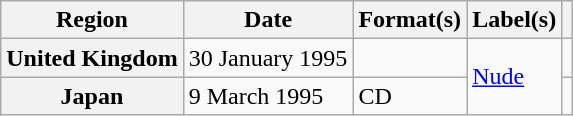<table class="wikitable plainrowheaders">
<tr>
<th scope="col">Region</th>
<th scope="col">Date</th>
<th scope="col">Format(s)</th>
<th scope="col">Label(s)</th>
<th scope="col"></th>
</tr>
<tr>
<th scope="row">United Kingdom</th>
<td>30 January 1995</td>
<td></td>
<td rowspan="2"><a href='#'>Nude</a></td>
<td></td>
</tr>
<tr>
<th scope="row">Japan</th>
<td>9 March 1995</td>
<td>CD</td>
<td></td>
</tr>
</table>
